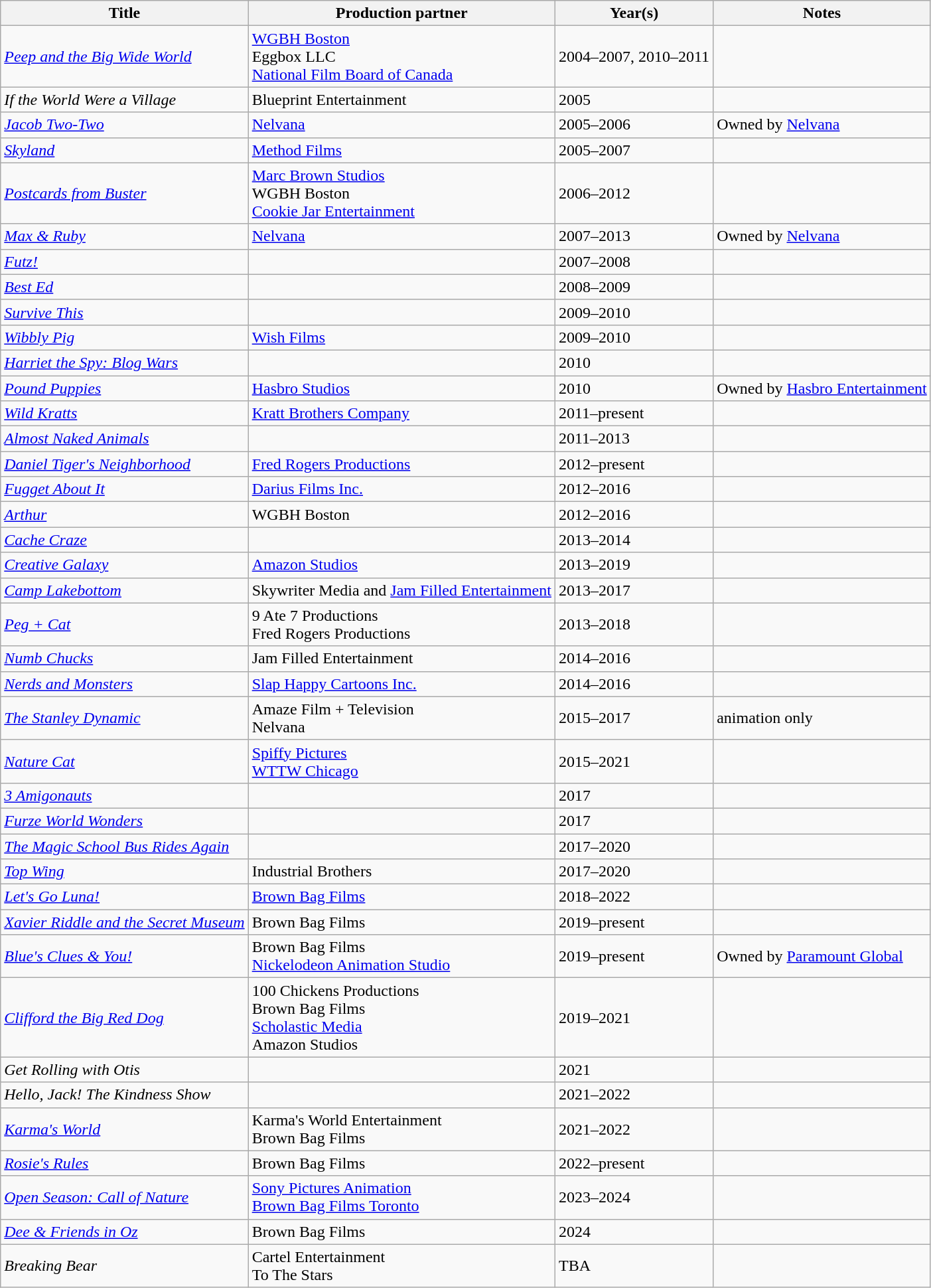<table class="wikitable sortable">
<tr>
<th>Title</th>
<th>Production partner</th>
<th>Year(s)</th>
<th>Notes</th>
</tr>
<tr>
<td><em><a href='#'>Peep and the Big Wide World</a></em></td>
<td><a href='#'>WGBH Boston</a><br>Eggbox LLC<br><a href='#'>National Film Board of Canada</a></td>
<td>2004–2007, 2010–2011</td>
<td></td>
</tr>
<tr>
<td><em>If the World Were a Village</em></td>
<td>Blueprint Entertainment</td>
<td>2005</td>
<td></td>
</tr>
<tr>
<td><em><a href='#'>Jacob Two-Two</a></em> </td>
<td><a href='#'>Nelvana</a></td>
<td>2005–2006</td>
<td>Owned by <a href='#'>Nelvana</a></td>
</tr>
<tr>
<td><em><a href='#'>Skyland</a></em></td>
<td><a href='#'>Method Films</a></td>
<td>2005–2007</td>
<td></td>
</tr>
<tr>
<td><em><a href='#'>Postcards from Buster</a></em> </td>
<td><a href='#'>Marc Brown Studios</a><br>WGBH Boston<br><a href='#'>Cookie Jar Entertainment</a></td>
<td>2006–2012</td>
<td></td>
</tr>
<tr>
<td><em><a href='#'>Max & Ruby</a></em> </td>
<td><a href='#'>Nelvana</a></td>
<td>2007–2013</td>
<td>Owned by <a href='#'>Nelvana</a></td>
</tr>
<tr>
<td><em><a href='#'>Futz!</a></em></td>
<td></td>
<td>2007–2008</td>
<td></td>
</tr>
<tr>
<td><em><a href='#'>Best Ed</a></em></td>
<td></td>
<td>2008–2009</td>
<td></td>
</tr>
<tr>
<td><em><a href='#'>Survive This</a></em></td>
<td></td>
<td>2009–2010</td>
<td></td>
</tr>
<tr>
<td><em><a href='#'>Wibbly Pig</a></em></td>
<td><a href='#'>Wish Films</a></td>
<td>2009–2010</td>
<td></td>
</tr>
<tr>
<td><em><a href='#'>Harriet the Spy: Blog Wars</a></em></td>
<td></td>
<td>2010</td>
<td></td>
</tr>
<tr>
<td><em><a href='#'>Pound Puppies</a></em> </td>
<td><a href='#'>Hasbro Studios</a></td>
<td>2010</td>
<td>Owned by <a href='#'>Hasbro Entertainment</a></td>
</tr>
<tr>
<td><em><a href='#'>Wild Kratts</a></em></td>
<td><a href='#'>Kratt Brothers Company</a></td>
<td>2011–present</td>
<td></td>
</tr>
<tr>
<td><em><a href='#'>Almost Naked Animals</a></em></td>
<td></td>
<td>2011–2013</td>
<td></td>
</tr>
<tr>
<td><em><a href='#'>Daniel Tiger's Neighborhood</a></em></td>
<td><a href='#'>Fred Rogers Productions</a></td>
<td>2012–present</td>
<td></td>
</tr>
<tr>
<td><em><a href='#'>Fugget About It</a></em></td>
<td><a href='#'>Darius Films Inc.</a></td>
<td>2012–2016</td>
<td></td>
</tr>
<tr>
<td><em><a href='#'>Arthur</a></em> </td>
<td>WGBH Boston</td>
<td>2012–2016</td>
<td></td>
</tr>
<tr>
<td><em><a href='#'>Cache Craze</a></em></td>
<td></td>
<td>2013–2014</td>
<td></td>
</tr>
<tr>
<td><em><a href='#'>Creative Galaxy</a></em></td>
<td><a href='#'>Amazon Studios</a></td>
<td>2013–2019</td>
<td></td>
</tr>
<tr>
<td><em><a href='#'>Camp Lakebottom</a></em></td>
<td>Skywriter Media and <a href='#'>Jam Filled Entertainment</a> </td>
<td>2013–2017</td>
<td></td>
</tr>
<tr>
<td><em><a href='#'>Peg + Cat</a></em></td>
<td>9 Ate 7 Productions<br>Fred Rogers Productions</td>
<td>2013–2018</td>
<td></td>
</tr>
<tr>
<td><em><a href='#'>Numb Chucks</a></em></td>
<td>Jam Filled Entertainment</td>
<td>2014–2016</td>
<td></td>
</tr>
<tr>
<td><em><a href='#'>Nerds and Monsters</a></em></td>
<td><a href='#'>Slap Happy Cartoons Inc.</a></td>
<td>2014–2016</td>
<td></td>
</tr>
<tr>
<td><em><a href='#'>The Stanley Dynamic</a></em></td>
<td>Amaze Film + Television<br>Nelvana</td>
<td>2015–2017</td>
<td>animation only</td>
</tr>
<tr>
<td><em><a href='#'>Nature Cat</a></em> </td>
<td><a href='#'>Spiffy Pictures</a><br><a href='#'>WTTW Chicago</a></td>
<td>2015–2021</td>
<td></td>
</tr>
<tr>
<td><em><a href='#'>3 Amigonauts</a></em></td>
<td></td>
<td>2017</td>
<td></td>
</tr>
<tr>
<td><em><a href='#'>Furze World Wonders</a></em></td>
<td></td>
<td>2017</td>
<td></td>
</tr>
<tr>
<td><em><a href='#'>The Magic School Bus Rides Again</a></em></td>
<td></td>
<td>2017–2020</td>
<td></td>
</tr>
<tr>
<td><em><a href='#'>Top Wing</a></em></td>
<td>Industrial Brothers</td>
<td>2017–2020</td>
<td></td>
</tr>
<tr>
<td><em><a href='#'>Let's Go Luna!</a></em></td>
<td><a href='#'>Brown Bag Films</a></td>
<td>2018–2022</td>
<td></td>
</tr>
<tr>
<td><em><a href='#'>Xavier Riddle and the Secret Museum</a></em></td>
<td>Brown Bag Films</td>
<td>2019–present</td>
<td></td>
</tr>
<tr>
<td><em><a href='#'>Blue's Clues & You!</a></em></td>
<td>Brown Bag Films<br><a href='#'>Nickelodeon Animation Studio</a></td>
<td>2019–present</td>
<td>Owned by <a href='#'>Paramount Global</a></td>
</tr>
<tr>
<td><em><a href='#'>Clifford the Big Red Dog</a></em></td>
<td>100 Chickens Productions<br>Brown Bag Films<br><a href='#'>Scholastic Media</a><br>Amazon Studios</td>
<td>2019–2021</td>
<td></td>
</tr>
<tr>
<td><em>Get Rolling with Otis</em></td>
<td></td>
<td>2021</td>
<td></td>
</tr>
<tr>
<td><em>Hello, Jack! The Kindness Show</em></td>
<td></td>
<td>2021–2022</td>
<td></td>
</tr>
<tr>
<td><em><a href='#'>Karma's World</a></em></td>
<td>Karma's World Entertainment<br>Brown Bag Films</td>
<td>2021–2022</td>
<td></td>
</tr>
<tr>
<td><em><a href='#'>Rosie's Rules</a></em></td>
<td>Brown Bag Films</td>
<td>2022–present</td>
<td></td>
</tr>
<tr>
<td><em><a href='#'>Open Season: Call of Nature</a></em> </td>
<td><a href='#'>Sony Pictures Animation</a><br><a href='#'>Brown Bag Films Toronto</a></td>
<td>2023–2024</td>
<td></td>
</tr>
<tr>
<td><em><a href='#'>Dee & Friends in Oz</a></em></td>
<td>Brown Bag Films</td>
<td>2024</td>
<td></td>
</tr>
<tr>
<td><em>Breaking Bear</em> </td>
<td>Cartel Entertainment<br>To The Stars</td>
<td>TBA</td>
<td></td>
</tr>
</table>
